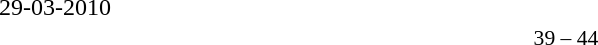<table width=100% cellspacing=1>
<tr>
<th width=25%></th>
<th width=10%></th>
<th></th>
</tr>
<tr>
<td>29-03-2010</td>
</tr>
<tr style=font-size:90%>
<td align=right></td>
<td align=center>39 – 44</td>
<td></td>
</tr>
</table>
